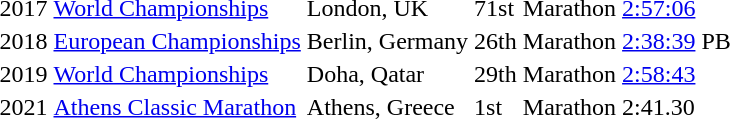<table>
<tr>
<td>2017</td>
<td><a href='#'>World Championships</a></td>
<td>London, UK</td>
<td>71st</td>
<td>Marathon</td>
<td><a href='#'>2:57:06</a></td>
</tr>
<tr>
<td>2018</td>
<td><a href='#'>European Championships</a></td>
<td>Berlin, Germany</td>
<td>26th</td>
<td>Marathon</td>
<td><a href='#'>2:38:39</a> PB</td>
</tr>
<tr>
<td>2019</td>
<td><a href='#'>World Championships</a></td>
<td>Doha, Qatar</td>
<td>29th</td>
<td>Marathon</td>
<td><a href='#'>2:58:43</a></td>
</tr>
<tr>
<td>2021</td>
<td><a href='#'>Athens Classic Marathon</a></td>
<td>Athens, Greece</td>
<td>1st</td>
<td>Marathon</td>
<td>2:41.30</td>
</tr>
<tr>
</tr>
</table>
